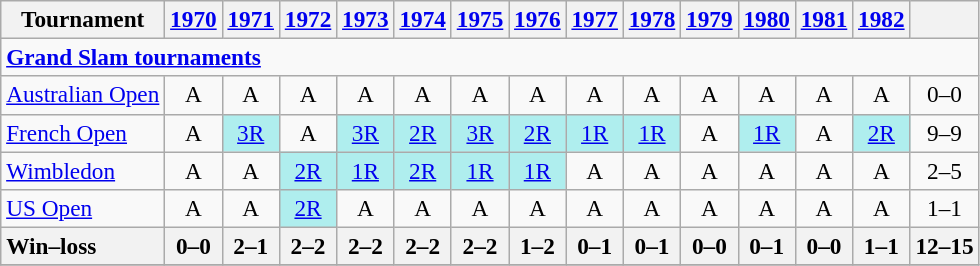<table class=wikitable style=text-align:center;font-size:97%>
<tr>
<th>Tournament</th>
<th><a href='#'>1970</a></th>
<th><a href='#'>1971</a></th>
<th><a href='#'>1972</a></th>
<th><a href='#'>1973</a></th>
<th><a href='#'>1974</a></th>
<th><a href='#'>1975</a></th>
<th><a href='#'>1976</a></th>
<th><a href='#'>1977</a></th>
<th><a href='#'>1978</a></th>
<th><a href='#'>1979</a></th>
<th><a href='#'>1980</a></th>
<th><a href='#'>1981</a></th>
<th><a href='#'>1982</a></th>
<th></th>
</tr>
<tr>
<td colspan=15 align=left><strong><a href='#'>Grand Slam tournaments</a></strong></td>
</tr>
<tr>
<td align=left><a href='#'>Australian Open</a></td>
<td>A</td>
<td>A</td>
<td>A</td>
<td>A</td>
<td>A</td>
<td>A</td>
<td>A</td>
<td>A</td>
<td>A</td>
<td>A</td>
<td>A</td>
<td>A</td>
<td>A</td>
<td>0–0</td>
</tr>
<tr>
<td align=left><a href='#'>French Open</a></td>
<td>A</td>
<td style="background:#afeeee;"><a href='#'>3R</a></td>
<td>A</td>
<td style="background:#afeeee;"><a href='#'>3R</a></td>
<td style="background:#afeeee;"><a href='#'>2R</a></td>
<td style="background:#afeeee;"><a href='#'>3R</a></td>
<td style="background:#afeeee;"><a href='#'>2R</a></td>
<td style="background:#afeeee;"><a href='#'>1R</a></td>
<td style="background:#afeeee;"><a href='#'>1R</a></td>
<td>A</td>
<td style="background:#afeeee;"><a href='#'>1R</a></td>
<td>A</td>
<td style="background:#afeeee;"><a href='#'>2R</a></td>
<td>9–9</td>
</tr>
<tr>
<td align=left><a href='#'>Wimbledon</a></td>
<td>A</td>
<td>A</td>
<td style="background:#afeeee;"><a href='#'>2R</a></td>
<td style="background:#afeeee;"><a href='#'>1R</a></td>
<td style="background:#afeeee;"><a href='#'>2R</a></td>
<td style="background:#afeeee;"><a href='#'>1R</a></td>
<td style="background:#afeeee;"><a href='#'>1R</a></td>
<td>A</td>
<td>A</td>
<td>A</td>
<td>A</td>
<td>A</td>
<td>A</td>
<td>2–5</td>
</tr>
<tr>
<td align=left><a href='#'>US Open</a></td>
<td>A</td>
<td>A</td>
<td style="background:#afeeee;"><a href='#'>2R</a></td>
<td>A</td>
<td>A</td>
<td>A</td>
<td>A</td>
<td>A</td>
<td>A</td>
<td>A</td>
<td>A</td>
<td>A</td>
<td>A</td>
<td>1–1</td>
</tr>
<tr>
<th style=text-align:left>Win–loss</th>
<th>0–0</th>
<th>2–1</th>
<th>2–2</th>
<th>2–2</th>
<th>2–2</th>
<th>2–2</th>
<th>1–2</th>
<th>0–1</th>
<th>0–1</th>
<th>0–0</th>
<th>0–1</th>
<th>0–0</th>
<th>1–1</th>
<th>12–15</th>
</tr>
<tr>
</tr>
</table>
